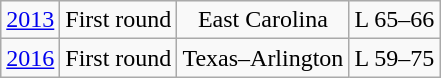<table class="wikitable">
<tr align="center">
<td><a href='#'>2013</a></td>
<td>First round</td>
<td>East Carolina</td>
<td>L 65–66</td>
</tr>
<tr align="center">
<td><a href='#'>2016</a></td>
<td>First round</td>
<td>Texas–Arlington</td>
<td>L 59–75</td>
</tr>
</table>
